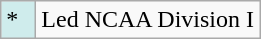<table class="wikitable">
<tr>
<td style="background:#cfecec; width:1em;">*</td>
<td>Led NCAA Division I</td>
</tr>
</table>
